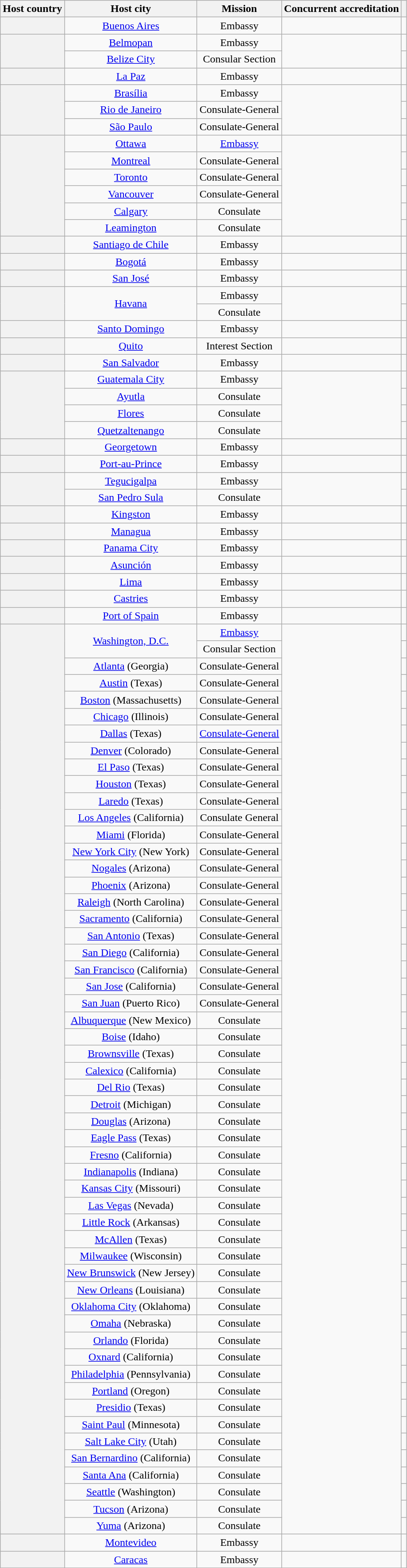<table class="wikitable plainrowheaders" style="text-align:center;">
<tr>
<th scope="col">Host country</th>
<th scope="col">Host city</th>
<th scope="col">Mission</th>
<th scope="col">Concurrent accreditation</th>
<th scope="col"></th>
</tr>
<tr>
<th scope="row"></th>
<td><a href='#'>Buenos Aires</a></td>
<td>Embassy</td>
<td></td>
<td></td>
</tr>
<tr>
<th scope="row" rowspan="2"></th>
<td><a href='#'>Belmopan</a></td>
<td>Embassy</td>
<td rowspan="2"></td>
<td></td>
</tr>
<tr>
<td><a href='#'>Belize City</a></td>
<td>Consular Section</td>
<td></td>
</tr>
<tr>
<th scope="row"></th>
<td><a href='#'>La Paz</a></td>
<td>Embassy</td>
<td></td>
<td></td>
</tr>
<tr>
<th scope="row" rowspan="3"></th>
<td><a href='#'>Brasília</a></td>
<td>Embassy</td>
<td rowspan="3"></td>
<td></td>
</tr>
<tr>
<td><a href='#'>Rio de Janeiro</a></td>
<td>Consulate-General</td>
<td></td>
</tr>
<tr>
<td><a href='#'>São Paulo</a></td>
<td>Consulate-General</td>
<td></td>
</tr>
<tr>
<th scope="row" rowspan="6"></th>
<td><a href='#'>Ottawa</a></td>
<td><a href='#'>Embassy</a></td>
<td rowspan="6"></td>
<td></td>
</tr>
<tr>
<td><a href='#'>Montreal</a></td>
<td>Consulate-General</td>
<td></td>
</tr>
<tr>
<td><a href='#'>Toronto</a></td>
<td>Consulate-General</td>
<td></td>
</tr>
<tr>
<td><a href='#'>Vancouver</a></td>
<td>Consulate-General</td>
<td></td>
</tr>
<tr>
<td><a href='#'>Calgary</a></td>
<td>Consulate</td>
<td></td>
</tr>
<tr>
<td><a href='#'>Leamington</a></td>
<td>Consulate</td>
<td></td>
</tr>
<tr>
<th scope="row"></th>
<td><a href='#'>Santiago de Chile</a></td>
<td>Embassy</td>
<td></td>
<td></td>
</tr>
<tr>
<th scope="row"></th>
<td><a href='#'>Bogotá</a></td>
<td>Embassy</td>
<td></td>
<td></td>
</tr>
<tr>
<th scope="row"></th>
<td><a href='#'>San José</a></td>
<td>Embassy</td>
<td></td>
<td></td>
</tr>
<tr>
<th scope="row" rowspan="2"></th>
<td rowspan="2"><a href='#'>Havana</a></td>
<td>Embassy</td>
<td rowspan="2"></td>
<td></td>
</tr>
<tr>
<td>Consulate</td>
<td></td>
</tr>
<tr>
<th scope="row"></th>
<td><a href='#'>Santo Domingo</a></td>
<td>Embassy</td>
<td></td>
<td></td>
</tr>
<tr>
<th scope="row"></th>
<td><a href='#'>Quito</a></td>
<td>Interest Section</td>
<td></td>
<td></td>
</tr>
<tr>
<th scope="row"></th>
<td><a href='#'>San Salvador</a></td>
<td>Embassy</td>
<td></td>
<td></td>
</tr>
<tr>
<th scope="row" rowspan="4"></th>
<td><a href='#'>Guatemala City</a></td>
<td>Embassy</td>
<td rowspan="4"></td>
<td></td>
</tr>
<tr>
<td><a href='#'>Ayutla</a></td>
<td>Consulate</td>
<td></td>
</tr>
<tr>
<td><a href='#'>Flores</a></td>
<td>Consulate</td>
<td></td>
</tr>
<tr>
<td><a href='#'>Quetzaltenango</a></td>
<td>Consulate</td>
<td></td>
</tr>
<tr>
<th scope="row"></th>
<td><a href='#'>Georgetown</a></td>
<td>Embassy</td>
<td></td>
<td></td>
</tr>
<tr>
<th scope="row"></th>
<td><a href='#'>Port-au-Prince</a></td>
<td>Embassy</td>
<td></td>
<td></td>
</tr>
<tr>
<th scope="row" rowspan="2"></th>
<td><a href='#'>Tegucigalpa</a></td>
<td>Embassy</td>
<td rowspan="2"></td>
<td></td>
</tr>
<tr>
<td><a href='#'>San Pedro Sula</a></td>
<td>Consulate</td>
<td></td>
</tr>
<tr>
<th scope="row"></th>
<td><a href='#'>Kingston</a></td>
<td>Embassy</td>
<td></td>
<td></td>
</tr>
<tr>
<th scope="row"></th>
<td><a href='#'>Managua</a></td>
<td>Embassy</td>
<td></td>
<td></td>
</tr>
<tr>
<th scope="row"></th>
<td><a href='#'>Panama City</a></td>
<td>Embassy</td>
<td></td>
<td></td>
</tr>
<tr>
<th scope="row"></th>
<td><a href='#'>Asunción</a></td>
<td>Embassy</td>
<td></td>
<td></td>
</tr>
<tr>
<th scope="row"></th>
<td><a href='#'>Lima</a></td>
<td>Embassy</td>
<td></td>
<td></td>
</tr>
<tr>
<th scope="row"></th>
<td><a href='#'>Castries</a></td>
<td>Embassy</td>
<td></td>
<td></td>
</tr>
<tr>
<th scope="row"></th>
<td><a href='#'>Port of Spain</a></td>
<td>Embassy</td>
<td></td>
<td></td>
</tr>
<tr>
<th scope="row" rowspan="54"></th>
<td rowspan="2"><a href='#'>Washington, D.C.</a></td>
<td><a href='#'>Embassy</a></td>
<td rowspan="54"></td>
<td></td>
</tr>
<tr>
<td>Consular Section</td>
<td></td>
</tr>
<tr>
<td><a href='#'>Atlanta</a> (Georgia)</td>
<td>Consulate-General</td>
<td></td>
</tr>
<tr>
<td><a href='#'>Austin</a> (Texas)</td>
<td>Consulate-General</td>
<td></td>
</tr>
<tr>
<td><a href='#'>Boston</a> (Massachusetts)</td>
<td>Consulate-General</td>
<td></td>
</tr>
<tr>
<td><a href='#'>Chicago</a> (Illinois)</td>
<td>Consulate-General</td>
<td></td>
</tr>
<tr>
<td><a href='#'>Dallas</a> (Texas)</td>
<td><a href='#'>Consulate-General</a></td>
<td></td>
</tr>
<tr>
<td><a href='#'>Denver</a> (Colorado)</td>
<td>Consulate-General</td>
<td></td>
</tr>
<tr>
<td><a href='#'>El Paso</a> (Texas)</td>
<td>Consulate-General</td>
<td></td>
</tr>
<tr>
<td><a href='#'>Houston</a> (Texas)</td>
<td>Consulate-General</td>
<td></td>
</tr>
<tr>
<td><a href='#'>Laredo</a> (Texas)</td>
<td>Consulate-General</td>
<td></td>
</tr>
<tr>
<td><a href='#'>Los Angeles</a> (California)</td>
<td>Consulate General</td>
<td></td>
</tr>
<tr>
<td><a href='#'>Miami</a> (Florida)</td>
<td>Consulate-General</td>
<td></td>
</tr>
<tr>
<td><a href='#'>New York City</a> (New York)</td>
<td>Consulate-General</td>
<td></td>
</tr>
<tr>
<td><a href='#'>Nogales</a> (Arizona)</td>
<td>Consulate-General</td>
<td></td>
</tr>
<tr>
<td><a href='#'>Phoenix</a> (Arizona)</td>
<td>Consulate-General</td>
<td></td>
</tr>
<tr>
<td><a href='#'>Raleigh</a> (North Carolina)</td>
<td>Consulate-General</td>
<td></td>
</tr>
<tr>
<td><a href='#'>Sacramento</a> (California)</td>
<td>Consulate-General</td>
<td></td>
</tr>
<tr>
<td><a href='#'>San Antonio</a> (Texas)</td>
<td>Consulate-General</td>
<td></td>
</tr>
<tr>
<td><a href='#'>San Diego</a> (California)</td>
<td>Consulate-General</td>
<td></td>
</tr>
<tr>
<td><a href='#'>San Francisco</a> (California)</td>
<td>Consulate-General</td>
<td></td>
</tr>
<tr>
<td><a href='#'>San Jose</a> (California)</td>
<td>Consulate-General</td>
<td></td>
</tr>
<tr>
<td><a href='#'>San Juan</a> (Puerto Rico)</td>
<td>Consulate-General</td>
<td></td>
</tr>
<tr>
<td><a href='#'>Albuquerque</a> (New Mexico)</td>
<td>Consulate</td>
<td></td>
</tr>
<tr>
<td><a href='#'>Boise</a> (Idaho)</td>
<td>Consulate</td>
<td></td>
</tr>
<tr>
<td><a href='#'>Brownsville</a> (Texas)</td>
<td>Consulate</td>
<td></td>
</tr>
<tr>
<td><a href='#'>Calexico</a> (California)</td>
<td>Consulate</td>
<td></td>
</tr>
<tr>
<td><a href='#'>Del Rio</a> (Texas)</td>
<td>Consulate</td>
<td></td>
</tr>
<tr>
<td><a href='#'>Detroit</a> (Michigan)</td>
<td>Consulate</td>
<td></td>
</tr>
<tr>
<td><a href='#'>Douglas</a> (Arizona)</td>
<td>Consulate</td>
<td></td>
</tr>
<tr>
<td><a href='#'>Eagle Pass</a> (Texas)</td>
<td>Consulate</td>
<td></td>
</tr>
<tr>
<td><a href='#'>Fresno</a> (California)</td>
<td>Consulate</td>
<td></td>
</tr>
<tr>
<td><a href='#'>Indianapolis</a> (Indiana)</td>
<td>Consulate</td>
<td></td>
</tr>
<tr>
<td><a href='#'>Kansas City</a> (Missouri)</td>
<td>Consulate</td>
<td></td>
</tr>
<tr>
<td><a href='#'>Las Vegas</a> (Nevada)</td>
<td>Consulate</td>
<td></td>
</tr>
<tr>
<td><a href='#'>Little Rock</a> (Arkansas)</td>
<td>Consulate</td>
<td></td>
</tr>
<tr>
<td><a href='#'>McAllen</a> (Texas)</td>
<td>Consulate</td>
<td></td>
</tr>
<tr>
<td><a href='#'>Milwaukee</a> (Wisconsin)</td>
<td>Consulate</td>
<td></td>
</tr>
<tr>
<td><a href='#'>New Brunswick</a> (New Jersey)</td>
<td>Consulate</td>
<td></td>
</tr>
<tr>
<td><a href='#'>New Orleans</a> (Louisiana)</td>
<td>Consulate</td>
<td></td>
</tr>
<tr>
<td><a href='#'>Oklahoma City</a> (Oklahoma)</td>
<td>Consulate</td>
<td></td>
</tr>
<tr>
<td><a href='#'>Omaha</a> (Nebraska)</td>
<td>Consulate</td>
<td></td>
</tr>
<tr>
<td><a href='#'>Orlando</a> (Florida)</td>
<td>Consulate</td>
<td></td>
</tr>
<tr>
<td><a href='#'>Oxnard</a> (California)</td>
<td>Consulate</td>
<td></td>
</tr>
<tr>
<td><a href='#'>Philadelphia</a> (Pennsylvania)</td>
<td>Consulate</td>
<td></td>
</tr>
<tr>
<td><a href='#'>Portland</a> (Oregon)</td>
<td>Consulate</td>
<td></td>
</tr>
<tr>
<td><a href='#'>Presidio</a> (Texas)</td>
<td>Consulate</td>
<td></td>
</tr>
<tr>
<td><a href='#'>Saint Paul</a> (Minnesota)</td>
<td>Consulate</td>
<td></td>
</tr>
<tr>
<td><a href='#'>Salt Lake City</a> (Utah)</td>
<td>Consulate</td>
<td></td>
</tr>
<tr>
<td><a href='#'>San Bernardino</a> (California)</td>
<td>Consulate</td>
<td></td>
</tr>
<tr>
<td><a href='#'>Santa Ana</a> (California)</td>
<td>Consulate</td>
<td></td>
</tr>
<tr>
<td><a href='#'>Seattle</a> (Washington)</td>
<td>Consulate</td>
<td></td>
</tr>
<tr>
<td><a href='#'>Tucson</a> (Arizona)</td>
<td>Consulate</td>
<td></td>
</tr>
<tr>
<td><a href='#'>Yuma</a> (Arizona)</td>
<td>Consulate</td>
<td></td>
</tr>
<tr>
<th scope="row"></th>
<td><a href='#'>Montevideo</a></td>
<td>Embassy</td>
<td></td>
<td></td>
</tr>
<tr>
<th scope="row"></th>
<td><a href='#'>Caracas</a></td>
<td>Embassy</td>
<td></td>
<td></td>
</tr>
</table>
